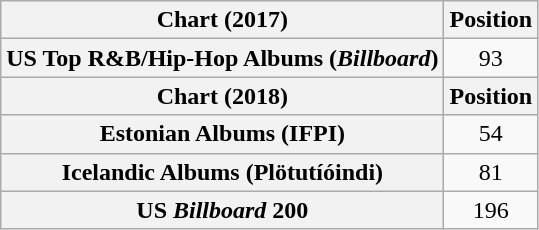<table class="wikitable plainrowheaders" style="text-align:center">
<tr>
<th scope="col">Chart (2017)</th>
<th scope="col">Position</th>
</tr>
<tr>
<th scope="row">US Top R&B/Hip-Hop Albums (<em>Billboard</em>)</th>
<td>93</td>
</tr>
<tr>
<th scope="col">Chart (2018)</th>
<th scope="col">Position</th>
</tr>
<tr>
<th scope="row">Estonian Albums (IFPI)</th>
<td>54</td>
</tr>
<tr>
<th scope="row">Icelandic Albums (Plötutíóindi)</th>
<td>81</td>
</tr>
<tr>
<th scope="row">US <em>Billboard</em> 200</th>
<td>196</td>
</tr>
</table>
